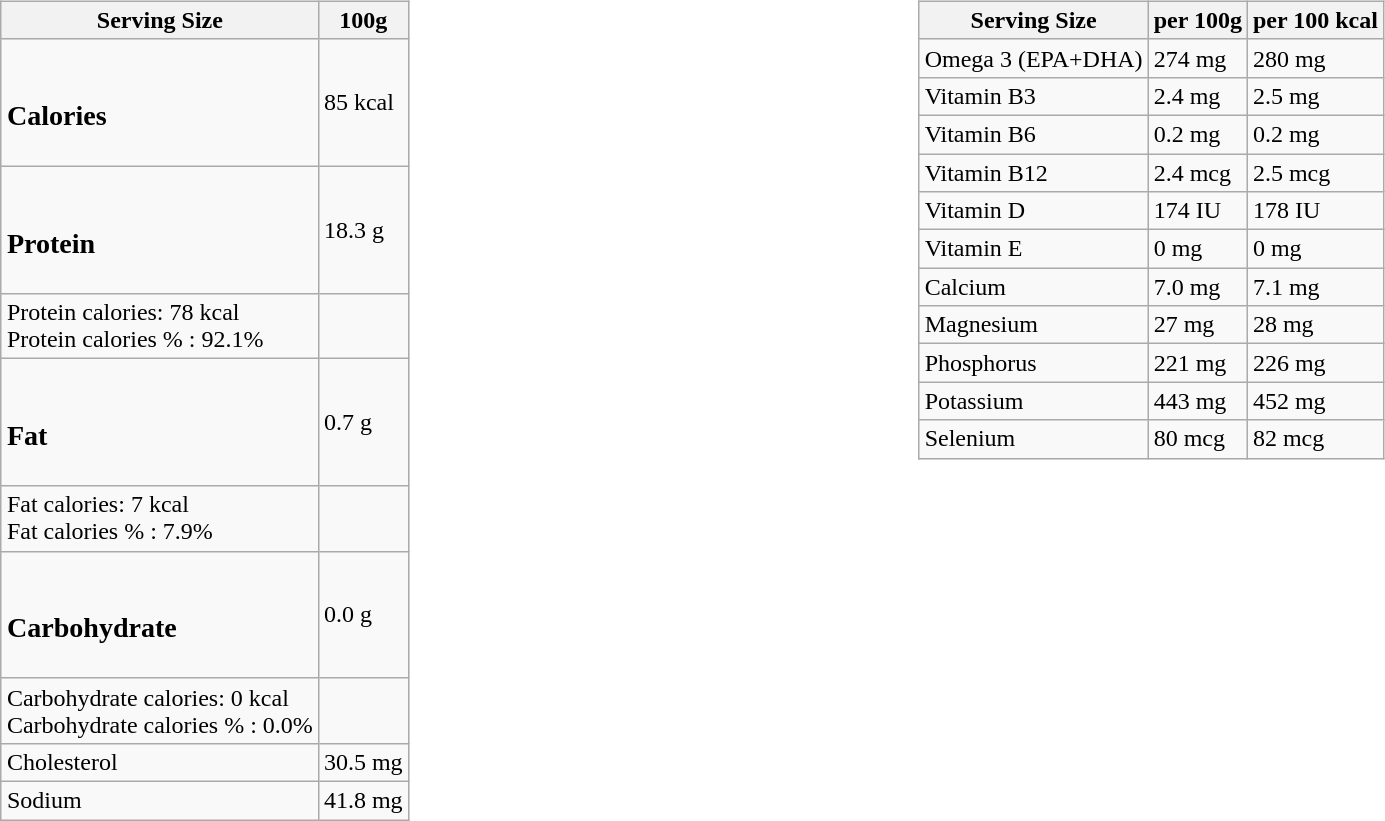<table style="width:100%; text-align:left;">
<tr style="vertical-align:top;">
<td style="width:50%;"><br><table class="wikitable" style="margin:auto; text-align:left;">
<tr>
<th>Serving Size</th>
<th>100g</th>
</tr>
<tr>
<td><br><h3>Calories</h3></td>
<td>85 kcal</td>
</tr>
<tr>
<td><br><h3>Protein</h3></td>
<td>18.3 g</td>
</tr>
<tr>
<td>Protein calories: 78 kcal<br>Protein calories % : 92.1%</td>
<td></td>
</tr>
<tr>
<td><br><h3>Fat</h3></td>
<td>0.7 g</td>
</tr>
<tr>
<td>Fat calories: 7 kcal<br>Fat calories % : 7.9%</td>
<td></td>
</tr>
<tr>
<td><br><h3>Carbohydrate</h3></td>
<td>0.0 g</td>
</tr>
<tr>
<td>Carbohydrate calories: 0 kcal<br>Carbohydrate calories % : 0.0%</td>
<td></td>
</tr>
<tr>
<td>Cholesterol</td>
<td>30.5 mg</td>
</tr>
<tr>
<td>Sodium</td>
<td>41.8 mg</td>
</tr>
</table>
</td>
<td style="width:50%;"><br><table class="wikitable" style="margin:auto; text-align:left;">
<tr>
<th>Serving Size</th>
<th>per 100g</th>
<th>per 100 kcal</th>
</tr>
<tr>
<td>Omega 3 (EPA+DHA)</td>
<td>274 mg</td>
<td>280 mg</td>
</tr>
<tr>
<td>Vitamin B3</td>
<td>2.4 mg</td>
<td>2.5 mg</td>
</tr>
<tr>
<td>Vitamin B6</td>
<td>0.2 mg</td>
<td>0.2 mg</td>
</tr>
<tr>
<td>Vitamin B12</td>
<td>2.4 mcg</td>
<td>2.5 mcg</td>
</tr>
<tr>
<td>Vitamin D</td>
<td>174 IU</td>
<td>178 IU</td>
</tr>
<tr>
<td>Vitamin E</td>
<td>0 mg</td>
<td>0 mg</td>
</tr>
<tr>
<td>Calcium</td>
<td>7.0 mg</td>
<td>7.1 mg</td>
</tr>
<tr>
<td>Magnesium</td>
<td>27 mg</td>
<td>28 mg</td>
</tr>
<tr>
<td>Phosphorus</td>
<td>221 mg</td>
<td>226 mg</td>
</tr>
<tr>
<td>Potassium</td>
<td>443 mg</td>
<td>452 mg</td>
</tr>
<tr>
<td>Selenium</td>
<td>80 mcg</td>
<td>82 mcg</td>
</tr>
</table>
</td>
</tr>
</table>
